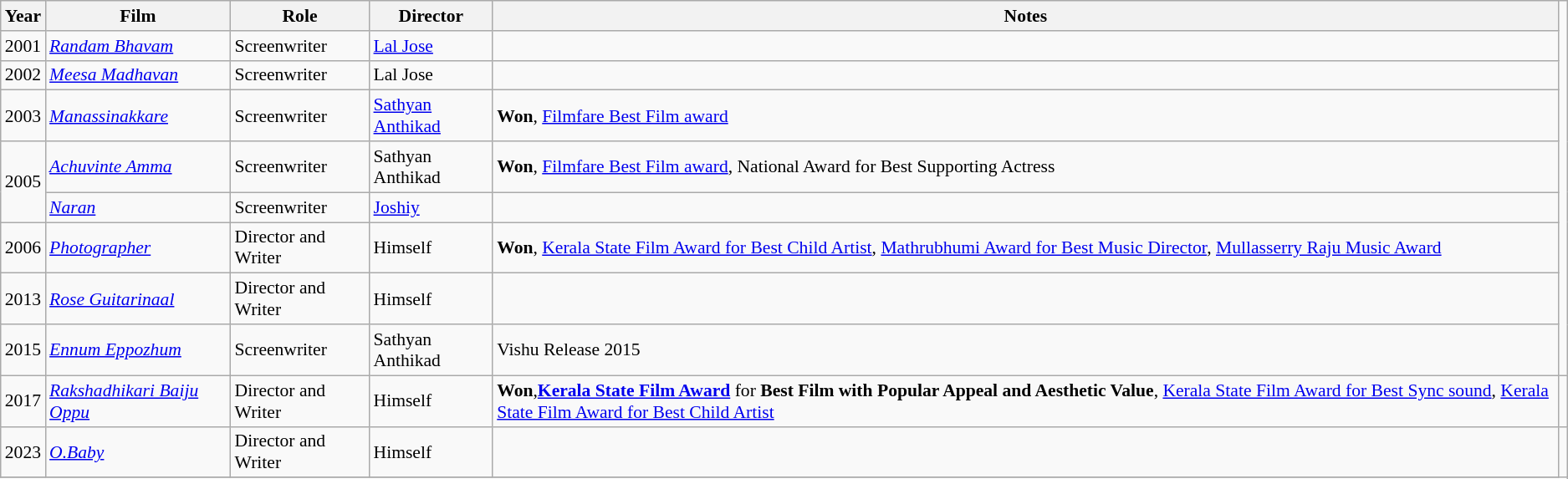<table class="wikitable" style="font-size: 90%;">
<tr>
<th>Year</th>
<th>Film</th>
<th>Role</th>
<th>Director</th>
<th>Notes</th>
</tr>
<tr>
<td>2001</td>
<td><em><a href='#'>Randam Bhavam</a></em></td>
<td>Screenwriter</td>
<td><a href='#'>Lal Jose</a></td>
<td></td>
</tr>
<tr>
<td>2002</td>
<td><em><a href='#'>Meesa Madhavan</a></em></td>
<td>Screenwriter</td>
<td>Lal Jose</td>
<td></td>
</tr>
<tr>
<td>2003</td>
<td><em><a href='#'>Manassinakkare</a></em></td>
<td>Screenwriter</td>
<td><a href='#'>Sathyan Anthikad</a></td>
<td><strong>Won</strong>, <a href='#'>Filmfare Best Film award</a></td>
</tr>
<tr>
<td rowspan=2>2005</td>
<td><em><a href='#'>Achuvinte Amma</a></em></td>
<td>Screenwriter</td>
<td>Sathyan Anthikad</td>
<td><strong>Won</strong>, <a href='#'>Filmfare Best Film award</a>, National Award for Best Supporting Actress</td>
</tr>
<tr>
<td><em><a href='#'>Naran</a></em></td>
<td>Screenwriter</td>
<td><a href='#'>Joshiy</a></td>
<td></td>
</tr>
<tr>
<td>2006</td>
<td><em><a href='#'>Photographer</a></em></td>
<td>Director and Writer</td>
<td>Himself</td>
<td><strong>Won</strong>, <a href='#'>Kerala State Film Award for Best Child Artist</a>, <a href='#'>Mathrubhumi Award for Best Music Director</a>, <a href='#'>Mullasserry Raju Music Award</a></td>
</tr>
<tr>
<td>2013</td>
<td><em><a href='#'>Rose Guitarinaal</a></em></td>
<td>Director and Writer</td>
<td>Himself</td>
<td></td>
</tr>
<tr>
<td>2015</td>
<td><em><a href='#'>Ennum Eppozhum</a></em></td>
<td>Screenwriter</td>
<td>Sathyan Anthikad</td>
<td>Vishu Release 2015</td>
</tr>
<tr>
<td>2017</td>
<td><em><a href='#'>Rakshadhikari Baiju Oppu</a></em></td>
<td>Director and Writer</td>
<td>Himself</td>
<td><strong>Won</strong>,<strong><a href='#'>Kerala State Film Award</a></strong> for <strong>Best Film with Popular Appeal and Aesthetic Value</strong>,  <a href='#'>Kerala State Film Award for Best Sync sound</a>,  <a href='#'>Kerala State Film Award for Best Child Artist</a></td>
<td></td>
</tr>
<tr>
<td>2023</td>
<td><em><a href='#'>O.Baby</a></em></td>
<td>Director and Writer</td>
<td>Himself</td>
<td></td>
</tr>
<tr>
</tr>
</table>
